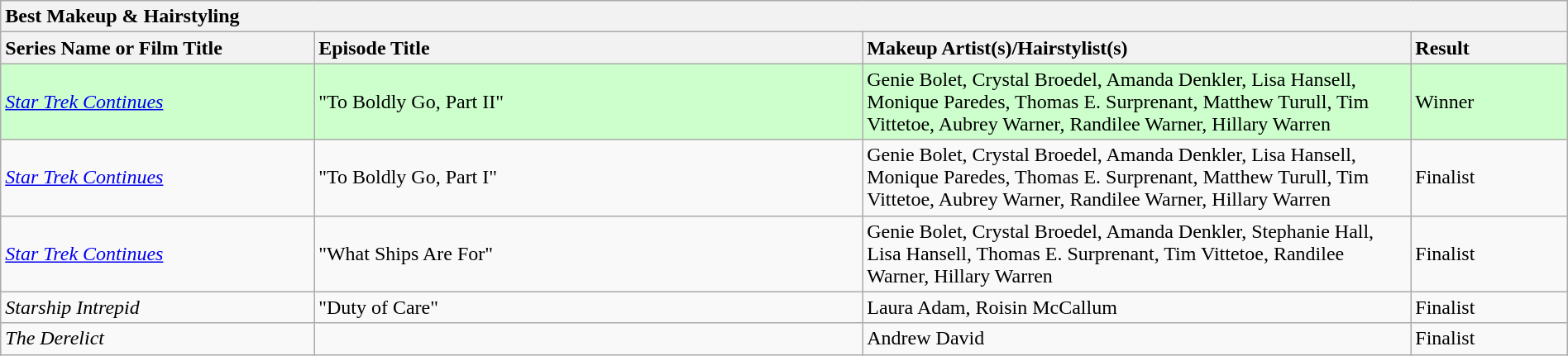<table class="wikitable" width=100%>
<tr>
<th colspan="4" ! style="text-align:left;">Best Makeup & Hairstyling</th>
</tr>
<tr>
<th style="text-align:left; width: 20%;"><strong>Series Name or Film Title</strong></th>
<th style="text-align:left; width: 35%;"><strong>Episode Title</strong></th>
<th style="text-align:left; width: 35%;"><strong>Makeup Artist(s)/Hairstylist(s)</strong></th>
<th style="text-align:left; width: 10%;"><strong>Result</strong></th>
</tr>
<tr style="background-color:#ccffcc;">
<td><em><a href='#'>Star Trek Continues</a></em></td>
<td>"To Boldly Go, Part II"</td>
<td>Genie Bolet, Crystal Broedel, Amanda Denkler, Lisa Hansell, Monique Paredes, Thomas E. Surprenant, Matthew Turull, Tim Vittetoe, Aubrey Warner, Randilee Warner, Hillary Warren</td>
<td>Winner</td>
</tr>
<tr>
<td><em><a href='#'>Star Trek Continues</a></em></td>
<td>"To Boldly Go, Part I"</td>
<td>Genie Bolet, Crystal Broedel, Amanda Denkler, Lisa Hansell, Monique Paredes, Thomas E. Surprenant, Matthew Turull, Tim Vittetoe, Aubrey Warner, Randilee Warner, Hillary Warren</td>
<td>Finalist</td>
</tr>
<tr>
<td><em><a href='#'>Star Trek Continues</a></em></td>
<td>"What Ships Are For"</td>
<td>Genie Bolet, Crystal Broedel, Amanda Denkler, Stephanie Hall, Lisa Hansell, Thomas E. Surprenant, Tim Vittetoe, Randilee Warner, Hillary Warren</td>
<td>Finalist</td>
</tr>
<tr>
<td><em>Starship Intrepid</em></td>
<td>"Duty of Care"</td>
<td>Laura Adam, Roisin McCallum</td>
<td>Finalist</td>
</tr>
<tr>
<td><em>The Derelict</em></td>
<td></td>
<td>Andrew David</td>
<td>Finalist</td>
</tr>
</table>
